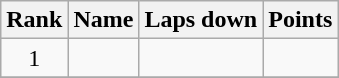<table class="wikitable sortable" style="text-align:center">
<tr>
<th>Rank</th>
<th>Name</th>
<th>Laps down</th>
<th>Points</th>
</tr>
<tr>
<td>1</td>
<td align=left></td>
<td></td>
<td></td>
</tr>
<tr>
</tr>
</table>
